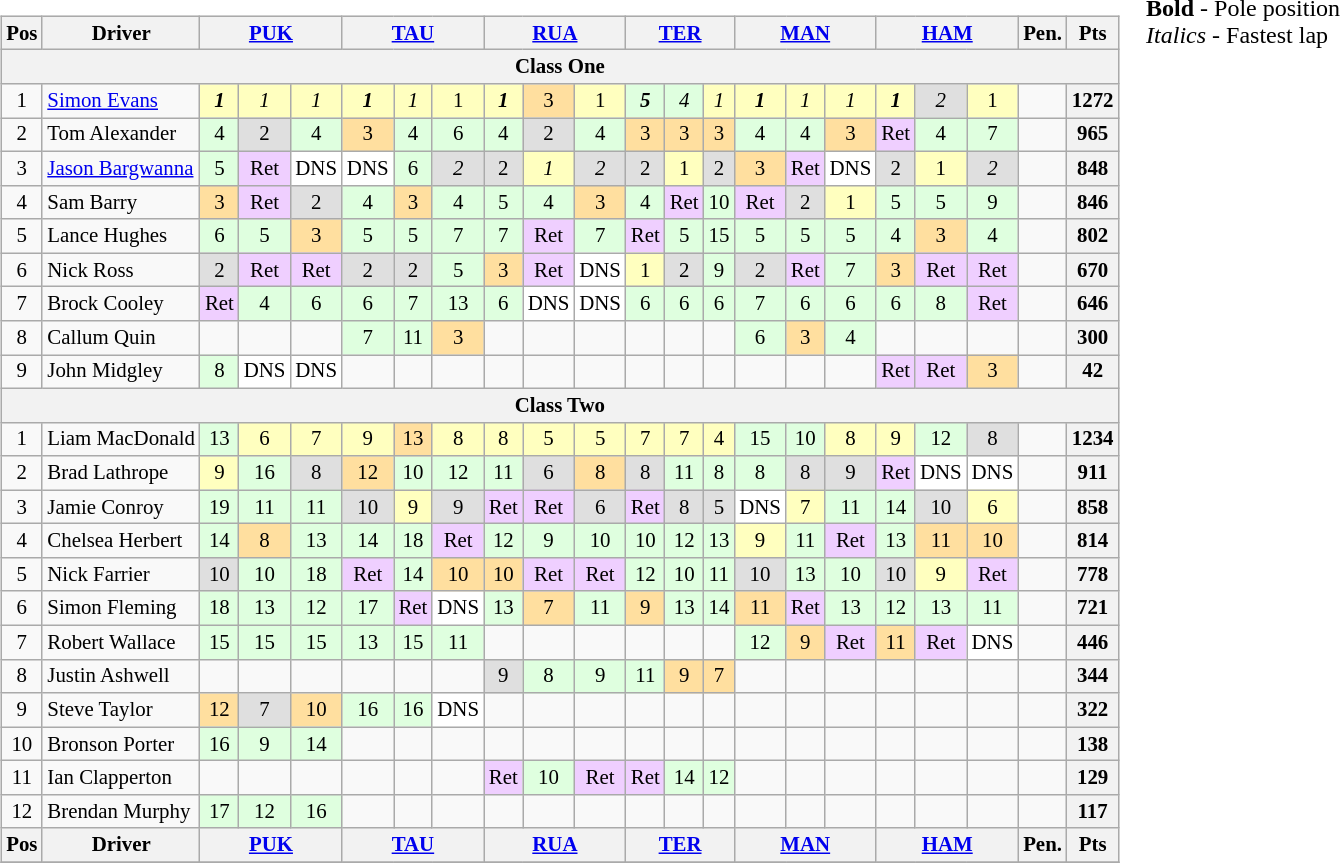<table>
<tr>
<td><br><table class="wikitable" style="font-size: 87%; text-align: center;">
<tr>
<th>Pos</th>
<th>Driver</th>
<th colspan="3"><a href='#'>PUK</a></th>
<th colspan="3"><a href='#'>TAU</a></th>
<th colspan="3"><a href='#'>RUA</a></th>
<th colspan="3"><a href='#'>TER</a></th>
<th colspan="3"><a href='#'>MAN</a></th>
<th colspan="3"><a href='#'>HAM</a></th>
<th>Pen.</th>
<th>Pts</th>
</tr>
<tr>
<th colspan=22>Class One</th>
</tr>
<tr>
<td>1</td>
<td align=left> <a href='#'>Simon Evans</a></td>
<td style="background:#ffffbf;"><strong><em>1</em></strong></td>
<td style="background:#ffffbf;"><em>1</em></td>
<td style="background:#ffffbf;"><em>1</em></td>
<td style="background:#ffffbf;"><strong><em>1</em></strong></td>
<td style="background:#ffffbf;"><em>1</em></td>
<td style="background:#ffffbf;">1</td>
<td style="background:#ffffbf;"><strong><em>1</em></strong></td>
<td style="background:#ffdf9f;">3</td>
<td style="background:#ffffbf;">1</td>
<td style="background:#dfffdf;"><strong><em>5</em></strong></td>
<td style="background:#dfffdf;"><em>4</em></td>
<td style="background:#ffffbf;"><em>1</em></td>
<td style="background:#ffffbf;"><strong><em>1</em></strong></td>
<td style="background:#ffffbf;"><em>1</em></td>
<td style="background:#ffffbf;"><em>1</em></td>
<td style="background:#ffffbf;"><strong><em>1</em></strong></td>
<td style="background:#dfdfdf;"><em>2</em></td>
<td style="background:#ffffbf;">1</td>
<td></td>
<th>1272</th>
</tr>
<tr>
<td>2</td>
<td align=left> Tom Alexander</td>
<td style="background:#dfffdf;">4</td>
<td style="background:#dfdfdf;">2</td>
<td style="background:#dfffdf;">4</td>
<td style="background:#ffdf9f;">3</td>
<td style="background:#dfffdf;">4</td>
<td style="background:#dfffdf;">6</td>
<td style="background:#dfffdf;">4</td>
<td style="background:#dfdfdf;">2</td>
<td style="background:#dfffdf;">4</td>
<td style="background:#ffdf9f;">3</td>
<td style="background:#ffdf9f;">3</td>
<td style="background:#ffdf9f;">3</td>
<td style="background:#dfffdf;">4</td>
<td style="background:#dfffdf;">4</td>
<td style="background:#ffdf9f;">3</td>
<td style="background:#efcfff;">Ret</td>
<td style="background:#dfffdf;">4</td>
<td style="background:#dfffdf;">7</td>
<td></td>
<th>965</th>
</tr>
<tr>
<td>3</td>
<td align=left> <a href='#'>Jason Bargwanna</a></td>
<td style="background:#dfffdf;">5</td>
<td style="background:#efcfff;">Ret</td>
<td style="background:#ffffff;">DNS</td>
<td style="background:#ffffff;">DNS</td>
<td style="background:#dfffdf;">6</td>
<td style="background:#dfdfdf;"><em>2</em></td>
<td style="background:#dfdfdf;">2</td>
<td style="background:#ffffbf;"><em>1</em></td>
<td style="background:#dfdfdf;"><em>2</em></td>
<td style="background:#dfdfdf;">2</td>
<td style="background:#ffffbf;">1</td>
<td style="background:#dfdfdf;">2</td>
<td style="background:#ffdf9f;">3</td>
<td style="background:#efcfff;">Ret</td>
<td style="background:#ffffff;">DNS</td>
<td style="background:#dfdfdf;">2</td>
<td style="background:#ffffbf;">1</td>
<td style="background:#dfdfdf;"><em>2</em></td>
<td></td>
<th>848</th>
</tr>
<tr>
<td>4</td>
<td align=left> Sam Barry</td>
<td style="background:#ffdf9f;">3</td>
<td style="background:#efcfff;">Ret</td>
<td style="background:#dfdfdf;">2</td>
<td style="background:#dfffdf;">4</td>
<td style="background:#ffdf9f;">3</td>
<td style="background:#dfffdf;">4</td>
<td style="background:#dfffdf;">5</td>
<td style="background:#dfffdf;">4</td>
<td style="background:#ffdf9f;">3</td>
<td style="background:#dfffdf;">4</td>
<td style="background:#efcfff;">Ret</td>
<td style="background:#dfffdf;">10</td>
<td style="background:#efcfff;">Ret</td>
<td style="background:#dfdfdf;">2</td>
<td style="background:#ffffbf;">1</td>
<td style="background:#dfffdf;">5</td>
<td style="background:#dfffdf;">5</td>
<td style="background:#dfffdf;">9</td>
<td></td>
<th>846</th>
</tr>
<tr>
<td>5</td>
<td align=left> Lance Hughes</td>
<td style="background:#dfffdf;">6</td>
<td style="background:#dfffdf;">5</td>
<td style="background:#ffdf9f;">3</td>
<td style="background:#dfffdf;">5</td>
<td style="background:#dfffdf;">5</td>
<td style="background:#dfffdf;">7</td>
<td style="background:#dfffdf;">7</td>
<td style="background:#efcfff;">Ret</td>
<td style="background:#dfffdf;">7</td>
<td style="background:#efcfff;">Ret</td>
<td style="background:#dfffdf;">5</td>
<td style="background:#dfffdf;">15</td>
<td style="background:#dfffdf;">5</td>
<td style="background:#dfffdf;">5</td>
<td style="background:#dfffdf;">5</td>
<td style="background:#dfffdf;">4</td>
<td style="background:#ffdf9f;">3</td>
<td style="background:#dfffdf;">4</td>
<td></td>
<th>802</th>
</tr>
<tr>
<td>6</td>
<td align=left> Nick Ross</td>
<td style="background:#dfdfdf;">2</td>
<td style="background:#efcfff;">Ret</td>
<td style="background:#efcfff;">Ret</td>
<td style="background:#dfdfdf;">2</td>
<td style="background:#dfdfdf;">2</td>
<td style="background:#dfffdf;">5</td>
<td style="background:#ffdf9f;">3</td>
<td style="background:#efcfff;">Ret</td>
<td style="background:#ffffff;">DNS</td>
<td style="background:#ffffbf;">1</td>
<td style="background:#dfdfdf;">2</td>
<td style="background:#dfffdf;">9</td>
<td style="background:#dfdfdf;">2</td>
<td style="background:#efcfff;">Ret</td>
<td style="background:#dfffdf;">7</td>
<td style="background:#ffdf9f;">3</td>
<td style="background:#efcfff;">Ret</td>
<td style="background:#efcfff;">Ret</td>
<td></td>
<th>670</th>
</tr>
<tr>
<td>7</td>
<td align=left> Brock Cooley</td>
<td style="background:#efcfff;">Ret</td>
<td style="background:#dfffdf;">4</td>
<td style="background:#dfffdf;">6</td>
<td style="background:#dfffdf;">6</td>
<td style="background:#dfffdf;">7</td>
<td style="background:#dfffdf;">13</td>
<td style="background:#dfffdf;">6</td>
<td style="background:#ffffff;">DNS</td>
<td style="background:#ffffff;">DNS</td>
<td style="background:#dfffdf;">6</td>
<td style="background:#dfffdf;">6</td>
<td style="background:#dfffdf;">6</td>
<td style="background:#dfffdf;">7</td>
<td style="background:#dfffdf;">6</td>
<td style="background:#dfffdf;">6</td>
<td style="background:#dfffdf;">6</td>
<td style="background:#dfffdf;">8</td>
<td style="background:#efcfff;">Ret</td>
<td></td>
<th>646</th>
</tr>
<tr>
<td>8</td>
<td align=left> Callum Quin</td>
<td></td>
<td></td>
<td></td>
<td style="background:#dfffdf;">7</td>
<td style="background:#dfffdf;">11</td>
<td style="background:#ffdf9f;">3</td>
<td></td>
<td></td>
<td></td>
<td></td>
<td></td>
<td></td>
<td style="background:#dfffdf;">6</td>
<td style="background:#ffdf9f;">3</td>
<td style="background:#dfffdf;">4</td>
<td></td>
<td></td>
<td></td>
<td></td>
<th>300</th>
</tr>
<tr>
<td>9</td>
<td align=left> John Midgley</td>
<td style="background:#dfffdf;">8</td>
<td style="background:#ffffff;">DNS</td>
<td style="background:#ffffff;">DNS</td>
<td></td>
<td></td>
<td></td>
<td></td>
<td></td>
<td></td>
<td></td>
<td></td>
<td></td>
<td></td>
<td></td>
<td></td>
<td style="background:#efcfff;">Ret</td>
<td style="background:#efcfff;">Ret</td>
<td style="background:#ffdf9f;">3</td>
<td></td>
<th>42</th>
</tr>
<tr>
<th colspan="22">Class Two</th>
</tr>
<tr>
<td>1</td>
<td align=left> Liam MacDonald</td>
<td style="background:#dfffdf;">13</td>
<td style="background:#ffffbf;">6</td>
<td style="background:#ffffbf;">7</td>
<td style="background:#ffffbf;">9</td>
<td style="background:#ffdf9f;">13</td>
<td style="background:#ffffbf;">8</td>
<td style="background:#ffffbf;">8</td>
<td style="background:#ffffbf;">5</td>
<td style="background:#ffffbf;">5</td>
<td style="background:#ffffbf;">7</td>
<td style="background:#ffffbf;">7</td>
<td style="background:#ffffbf;">4</td>
<td style="background:#dfffdf;">15</td>
<td style="background:#dfffdf;">10</td>
<td style="background:#ffffbf;">8</td>
<td style="background:#ffffbf;">9</td>
<td style="background:#dfffdf;">12</td>
<td style="background:#dfdfdf;">8</td>
<td></td>
<th>1234</th>
</tr>
<tr>
<td>2</td>
<td align=left> Brad Lathrope</td>
<td style="background:#ffffbf;">9</td>
<td style="background:#dfffdf;">16</td>
<td style="background:#dfdfdf;">8</td>
<td style="background:#ffdf9f;">12</td>
<td style="background:#dfffdf;">10</td>
<td style="background:#dfffdf;">12</td>
<td style="background:#dfffdf;">11</td>
<td style="background:#dfdfdf;">6</td>
<td style="background:#ffdf9f;">8</td>
<td style="background:#dfdfdf;">8</td>
<td style="background:#dfffdf;">11</td>
<td style="background:#dfffdf;">8</td>
<td style="background:#dfffdf;">8</td>
<td style="background:#dfdfdf;">8</td>
<td style="background:#dfdfdf;">9</td>
<td style="background:#efcfff;">Ret</td>
<td style="background:#ffffff;">DNS</td>
<td style="background:#ffffff;">DNS</td>
<td></td>
<th>911</th>
</tr>
<tr>
<td>3</td>
<td align=left> Jamie Conroy</td>
<td style="background:#dfffdf;">19</td>
<td style="background:#dfffdf;">11</td>
<td style="background:#dfffdf;">11</td>
<td style="background:#dfdfdf;">10</td>
<td style="background:#ffffbf;">9</td>
<td style="background:#dfdfdf;">9</td>
<td style="background:#efcfff;">Ret</td>
<td style="background:#efcfff;">Ret</td>
<td style="background:#dfdfdf;">6</td>
<td style="background:#efcfff;">Ret</td>
<td style="background:#dfdfdf;">8</td>
<td style="background:#dfdfdf;">5</td>
<td style="background:#ffffff;">DNS</td>
<td style="background:#ffffbf;">7</td>
<td style="background:#dfffdf;">11</td>
<td style="background:#dfffdf;">14</td>
<td style="background:#dfdfdf;">10</td>
<td style="background:#ffffbf;">6</td>
<td></td>
<th>858</th>
</tr>
<tr>
<td>4</td>
<td align=left> Chelsea Herbert</td>
<td style="background:#dfffdf;">14</td>
<td style="background:#ffdf9f;">8</td>
<td style="background:#dfffdf;">13</td>
<td style="background:#dfffdf;">14</td>
<td style="background:#dfffdf;">18</td>
<td style="background:#efcfff;">Ret</td>
<td style="background:#dfffdf;">12</td>
<td style="background:#dfffdf;">9</td>
<td style="background:#dfffdf;">10</td>
<td style="background:#dfffdf;">10</td>
<td style="background:#dfffdf;">12</td>
<td style="background:#dfffdf;">13</td>
<td style="background:#ffffbf;">9</td>
<td style="background:#dfffdf;">11</td>
<td style="background:#efcfff;">Ret</td>
<td style="background:#dfffdf;">13</td>
<td style="background:#ffdf9f;">11</td>
<td style="background:#ffdf9f;">10</td>
<td></td>
<th>814</th>
</tr>
<tr>
<td>5</td>
<td align=left> Nick Farrier</td>
<td style="background:#dfdfdf;">10</td>
<td style="background:#dfffdf;">10</td>
<td style="background:#dfffdf;">18</td>
<td style="background:#efcfff;">Ret</td>
<td style="background:#dfffdf;">14</td>
<td style="background:#ffdf9f;">10</td>
<td style="background:#ffdf9f;">10</td>
<td style="background:#efcfff;">Ret</td>
<td style="background:#efcfff;">Ret</td>
<td style="background:#dfffdf;">12</td>
<td style="background:#dfffdf;">10</td>
<td style="background:#dfffdf;">11</td>
<td style="background:#dfdfdf;">10</td>
<td style="background:#dfffdf;">13</td>
<td style="background:#dfffdf;">10</td>
<td style="background:#dfdfdf;">10</td>
<td style="background:#ffffbf;">9</td>
<td style="background:#efcfff;">Ret</td>
<td></td>
<th>778</th>
</tr>
<tr>
<td>6</td>
<td align=left> Simon Fleming</td>
<td style="background:#dfffdf;">18</td>
<td style="background:#dfffdf;">13</td>
<td style="background:#dfffdf;">12</td>
<td style="background:#dfffdf;">17</td>
<td style="background:#efcfff;">Ret</td>
<td style="background:#ffffff;">DNS</td>
<td style="background:#dfffdf;">13</td>
<td style="background:#ffdf9f;">7</td>
<td style="background:#dfffdf;">11</td>
<td style="background:#ffdf9f;">9</td>
<td style="background:#dfffdf;">13</td>
<td style="background:#dfffdf;">14</td>
<td style="background:#ffdf9f;">11</td>
<td style="background:#efcfff;">Ret</td>
<td style="background:#dfffdf;">13</td>
<td style="background:#dfffdf;">12</td>
<td style="background:#dfffdf;">13</td>
<td style="background:#dfffdf;">11</td>
<td></td>
<th>721</th>
</tr>
<tr>
<td>7</td>
<td align=left> Robert Wallace</td>
<td style="background:#dfffdf;">15</td>
<td style="background:#dfffdf;">15</td>
<td style="background:#dfffdf;">15</td>
<td style="background:#dfffdf;">13</td>
<td style="background:#dfffdf;">15</td>
<td style="background:#dfffdf;">11</td>
<td></td>
<td></td>
<td></td>
<td></td>
<td></td>
<td></td>
<td style="background:#dfffdf;">12</td>
<td style="background:#ffdf9f;">9</td>
<td style="background:#efcfff;">Ret</td>
<td style="background:#ffdf9f;">11</td>
<td style="background:#efcfff;">Ret</td>
<td style="background:#ffffff;">DNS</td>
<td></td>
<th>446</th>
</tr>
<tr>
<td>8</td>
<td align=left> Justin Ashwell</td>
<td></td>
<td></td>
<td></td>
<td></td>
<td></td>
<td></td>
<td style="background:#dfdfdf;">9</td>
<td style="background:#dfffdf;">8</td>
<td style="background:#dfffdf;">9</td>
<td style="background:#dfffdf;">11</td>
<td style="background:#ffdf9f;">9</td>
<td style="background:#ffdf9f;">7</td>
<td></td>
<td></td>
<td></td>
<td></td>
<td></td>
<td></td>
<td></td>
<th>344</th>
</tr>
<tr>
<td>9</td>
<td align=left> Steve Taylor</td>
<td style="background:#ffdf9f;">12</td>
<td style="background:#dfdfdf;">7</td>
<td style="background:#ffdf9f;">10</td>
<td style="background:#dfffdf;">16</td>
<td style="background:#dfffdf;">16</td>
<td style="background:#ffffff;">DNS</td>
<td></td>
<td></td>
<td></td>
<td></td>
<td></td>
<td></td>
<td></td>
<td></td>
<td></td>
<td></td>
<td></td>
<td></td>
<td></td>
<th>322</th>
</tr>
<tr>
<td>10</td>
<td align=left> Bronson Porter</td>
<td style="background:#dfffdf;">16</td>
<td style="background:#dfffdf;">9</td>
<td style="background:#dfffdf;">14</td>
<td></td>
<td></td>
<td></td>
<td></td>
<td></td>
<td></td>
<td></td>
<td></td>
<td></td>
<td></td>
<td></td>
<td></td>
<td></td>
<td></td>
<td></td>
<td></td>
<th>138</th>
</tr>
<tr>
<td>11</td>
<td align=left> Ian Clapperton</td>
<td></td>
<td></td>
<td></td>
<td></td>
<td></td>
<td></td>
<td style="background:#efcfff;">Ret</td>
<td style="background:#dfffdf;">10</td>
<td style="background:#efcfff;">Ret</td>
<td style="background:#efcfff;">Ret</td>
<td style="background:#dfffdf;">14</td>
<td style="background:#dfffdf;">12</td>
<td></td>
<td></td>
<td></td>
<td></td>
<td></td>
<td></td>
<td></td>
<th>129</th>
</tr>
<tr>
<td>12</td>
<td align=left> Brendan Murphy</td>
<td style="background:#dfffdf;">17</td>
<td style="background:#dfffdf;">12</td>
<td style="background:#dfffdf;">16</td>
<td></td>
<td></td>
<td></td>
<td></td>
<td></td>
<td></td>
<td></td>
<td></td>
<td></td>
<td></td>
<td></td>
<td></td>
<td></td>
<td></td>
<td></td>
<td></td>
<th>117</th>
</tr>
<tr>
<th>Pos</th>
<th>Driver</th>
<th colspan="3"><a href='#'>PUK</a></th>
<th colspan="3"><a href='#'>TAU</a></th>
<th colspan="3"><a href='#'>RUA</a></th>
<th colspan="3"><a href='#'>TER</a></th>
<th colspan="3"><a href='#'>MAN</a></th>
<th colspan="3"><a href='#'>HAM</a></th>
<th>Pen.</th>
<th>Pts</th>
</tr>
<tr>
</tr>
</table>
</td>
<td valign="top"><br>
<span><strong>Bold</strong> - Pole position<br>
<em>Italics</em> - Fastest lap</span></td>
</tr>
</table>
